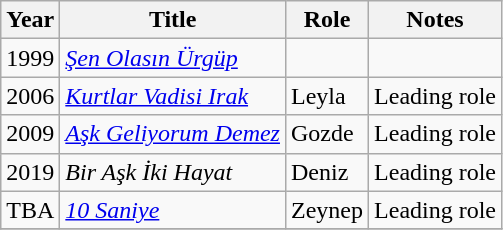<table class="wikitable">
<tr>
<th>Year</th>
<th>Title</th>
<th>Role</th>
<th>Notes</th>
</tr>
<tr>
<td>1999</td>
<td><em><a href='#'>Şen Olasın Ürgüp</a></em></td>
<td></td>
<td></td>
</tr>
<tr>
<td>2006</td>
<td><em><a href='#'>Kurtlar Vadisi Irak</a></em></td>
<td>Leyla</td>
<td>Leading role</td>
</tr>
<tr>
<td>2009</td>
<td><em><a href='#'>Aşk Geliyorum Demez</a></em></td>
<td>Gozde</td>
<td>Leading role</td>
</tr>
<tr>
<td>2019</td>
<td><em>Bir Aşk İki Hayat</em></td>
<td>Deniz</td>
<td>Leading role</td>
</tr>
<tr>
<td>TBA</td>
<td><em><a href='#'>10 Saniye</a></em></td>
<td>Zeynep</td>
<td>Leading role</td>
</tr>
<tr>
</tr>
</table>
